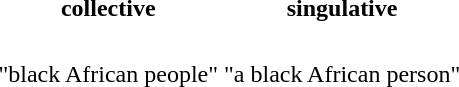<table>
<tr>
<th>collective</th>
<th>singulative</th>
</tr>
<tr>
<td>  </td>
<td>  </td>
</tr>
<tr>
<td>  <br>"black African people"</td>
<td>  <br>"a black African person"</td>
</tr>
</table>
